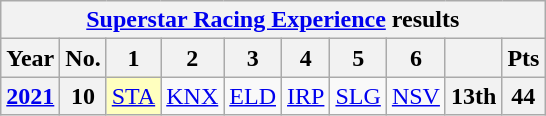<table class="wikitable" style="text-align:center">
<tr>
<th colspan=10><a href='#'>Superstar Racing Experience</a> results</th>
</tr>
<tr>
<th>Year</th>
<th>No.</th>
<th>1</th>
<th>2</th>
<th>3</th>
<th>4</th>
<th>5</th>
<th>6</th>
<th></th>
<th>Pts</th>
</tr>
<tr>
<th><a href='#'>2021</a></th>
<th>10</th>
<td style="background:#FFFFBF;"><a href='#'>STA</a><br></td>
<td><a href='#'>KNX</a></td>
<td><a href='#'>ELD</a></td>
<td><a href='#'>IRP</a></td>
<td><a href='#'>SLG</a></td>
<td><a href='#'>NSV</a></td>
<th>13th</th>
<th>44</th>
</tr>
</table>
